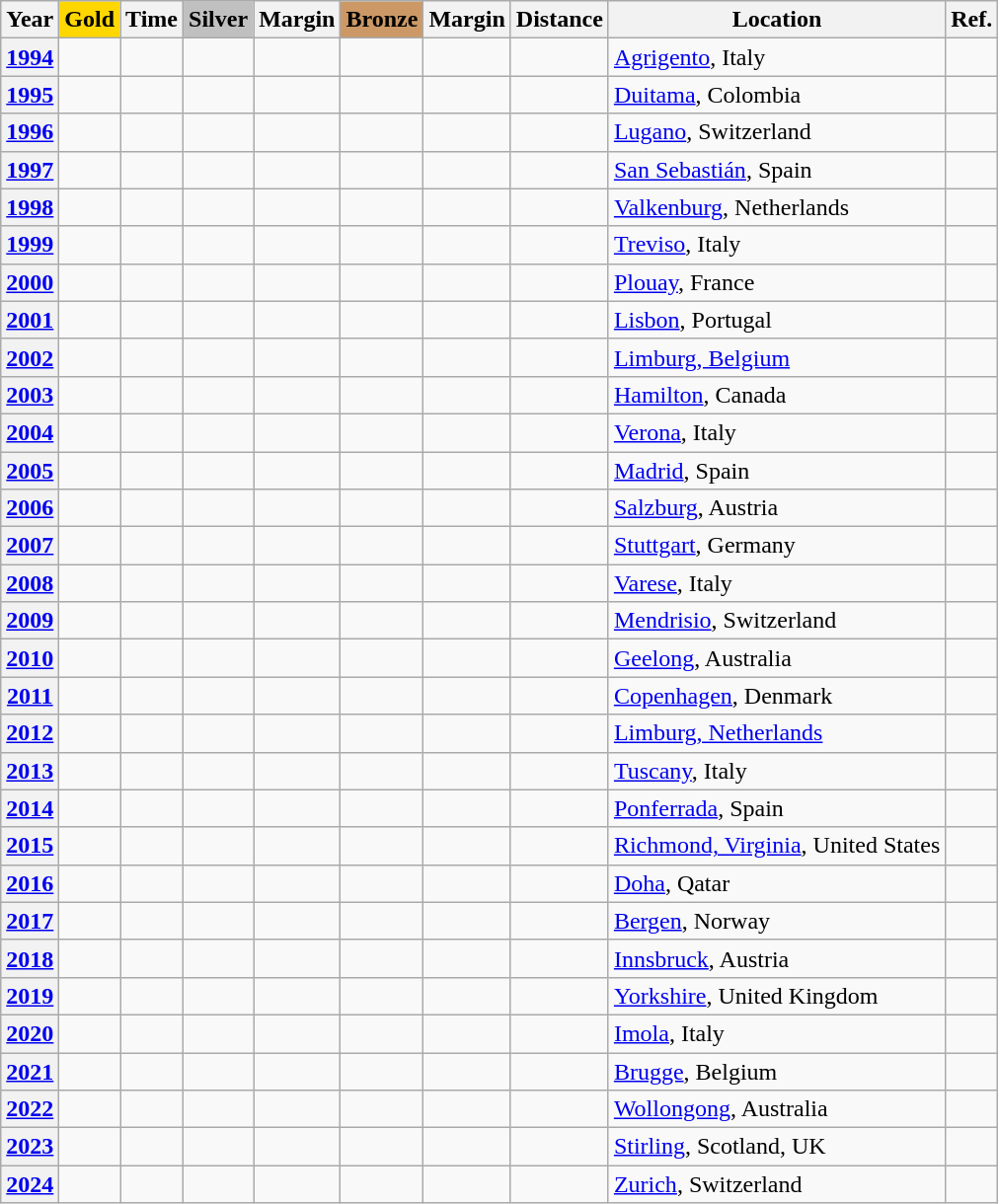<table class="wikitable sortable plainrowheaders">
<tr>
<th scope=col>Year</th>
<th scope=col style="background-color: gold">Gold</th>
<th scope=col>Time</th>
<th scope=col style="background-color: silver">Silver</th>
<th scope=col>Margin</th>
<th scope=col style="background-color: #cc9966">Bronze</th>
<th scope=col>Margin</th>
<th scope=col>Distance</th>
<th scope=col>Location</th>
<th scope=col class=unsortable>Ref.</th>
</tr>
<tr>
<th scope=row style="text-align:center"><a href='#'>1994</a></th>
<td></td>
<td align=right></td>
<td></td>
<td align=right></td>
<td></td>
<td align=right></td>
<td align=right></td>
<td><a href='#'>Agrigento</a>, Italy</td>
<td align=center></td>
</tr>
<tr>
<th scope=row style="text-align:center"><a href='#'>1995</a></th>
<td></td>
<td align=right></td>
<td></td>
<td align=right></td>
<td></td>
<td align=right></td>
<td align=right></td>
<td><a href='#'>Duitama</a>, Colombia</td>
<td align=center></td>
</tr>
<tr>
<th scope=row style="text-align:center"><a href='#'>1996</a></th>
<td></td>
<td align=right></td>
<td></td>
<td align=right></td>
<td></td>
<td align=right></td>
<td align=right></td>
<td><a href='#'>Lugano</a>, Switzerland</td>
<td align=center></td>
</tr>
<tr>
<th scope=row style="text-align:center"><a href='#'>1997</a></th>
<td></td>
<td align=right></td>
<td></td>
<td align=right></td>
<td></td>
<td align=right></td>
<td align=right></td>
<td><a href='#'>San Sebastián</a>, Spain</td>
<td align=center></td>
</tr>
<tr>
<th scope=row style="text-align:center"><a href='#'>1998</a></th>
<td></td>
<td align=right></td>
<td></td>
<td align=right></td>
<td></td>
<td align=right></td>
<td align=right></td>
<td><a href='#'>Valkenburg</a>, Netherlands</td>
<td align=center></td>
</tr>
<tr>
<th scope=row style="text-align:center"><a href='#'>1999</a></th>
<td></td>
<td align=right></td>
<td></td>
<td align=right></td>
<td></td>
<td align=right></td>
<td align=right></td>
<td><a href='#'>Treviso</a>, Italy</td>
<td align=center></td>
</tr>
<tr>
<th scope=row style="text-align:center"><a href='#'>2000</a></th>
<td></td>
<td align=right></td>
<td></td>
<td align=right></td>
<td></td>
<td align=right></td>
<td align=right></td>
<td><a href='#'>Plouay</a>, France</td>
<td align=center></td>
</tr>
<tr>
<th scope=row style="text-align:center"><a href='#'>2001</a></th>
<td></td>
<td align=right></td>
<td></td>
<td align=right></td>
<td></td>
<td align=right></td>
<td align=right></td>
<td><a href='#'>Lisbon</a>, Portugal</td>
<td align=center></td>
</tr>
<tr>
<th scope=row style="text-align:center"><a href='#'>2002</a></th>
<td></td>
<td align=right></td>
<td></td>
<td align=right></td>
<td></td>
<td align=right></td>
<td align=right></td>
<td><a href='#'>Limburg, Belgium</a></td>
<td align=center></td>
</tr>
<tr>
<th scope=row style="text-align:center"><a href='#'>2003</a></th>
<td></td>
<td align=right></td>
<td></td>
<td align=right></td>
<td></td>
<td align=right></td>
<td align=right></td>
<td><a href='#'>Hamilton</a>, Canada</td>
<td align=center></td>
</tr>
<tr>
<th scope=row style="text-align:center"><a href='#'>2004</a></th>
<td></td>
<td align=right></td>
<td></td>
<td align=right></td>
<td></td>
<td align=right></td>
<td align=right></td>
<td><a href='#'>Verona</a>, Italy</td>
<td align=center></td>
</tr>
<tr>
<th scope=row style="text-align:center"><a href='#'>2005</a></th>
<td></td>
<td align=right></td>
<td></td>
<td align=right></td>
<td></td>
<td align=right></td>
<td align=right></td>
<td><a href='#'>Madrid</a>, Spain</td>
<td align=center></td>
</tr>
<tr>
<th scope=row style="text-align:center"><a href='#'>2006</a></th>
<td></td>
<td align=right></td>
<td></td>
<td align=right></td>
<td></td>
<td align=right></td>
<td align=right></td>
<td><a href='#'>Salzburg</a>, Austria</td>
<td align=center></td>
</tr>
<tr>
<th scope=row style="text-align:center"><a href='#'>2007</a></th>
<td></td>
<td align=right></td>
<td></td>
<td align=right></td>
<td></td>
<td align=right></td>
<td align=right></td>
<td><a href='#'>Stuttgart</a>, Germany</td>
<td align=center></td>
</tr>
<tr>
<th scope=row style="text-align:center"><a href='#'>2008</a></th>
<td></td>
<td align=right></td>
<td></td>
<td align=right></td>
<td></td>
<td align=right></td>
<td align=right></td>
<td><a href='#'>Varese</a>, Italy</td>
<td align=center></td>
</tr>
<tr>
<th scope=row style="text-align:center"><a href='#'>2009</a></th>
<td></td>
<td align=right></td>
<td></td>
<td align=right></td>
<td></td>
<td align=right></td>
<td align=right></td>
<td><a href='#'>Mendrisio</a>, Switzerland</td>
<td align=center></td>
</tr>
<tr>
<th scope=row style="text-align:center"><a href='#'>2010</a></th>
<td></td>
<td align=right></td>
<td></td>
<td align=right></td>
<td></td>
<td align=right></td>
<td align=right></td>
<td><a href='#'>Geelong</a>, Australia</td>
<td align=center></td>
</tr>
<tr>
<th scope=row style="text-align:center"><a href='#'>2011</a></th>
<td></td>
<td align=right></td>
<td></td>
<td align=right></td>
<td></td>
<td align=right></td>
<td align=right></td>
<td><a href='#'>Copenhagen</a>, Denmark</td>
<td align=center></td>
</tr>
<tr>
<th scope=row style="text-align:center"><a href='#'>2012</a></th>
<td></td>
<td align=right></td>
<td></td>
<td align=right></td>
<td></td>
<td align=right></td>
<td align=right></td>
<td><a href='#'>Limburg, Netherlands</a></td>
<td align=center></td>
</tr>
<tr>
<th scope=row style="text-align:center"><a href='#'>2013</a></th>
<td></td>
<td align=right></td>
<td></td>
<td align=right></td>
<td></td>
<td align=right></td>
<td align=right></td>
<td><a href='#'>Tuscany</a>, Italy</td>
<td align=center></td>
</tr>
<tr>
<th scope=row style="text-align:center"><a href='#'>2014</a></th>
<td></td>
<td align=right></td>
<td></td>
<td align=right></td>
<td></td>
<td align=right></td>
<td align=right></td>
<td><a href='#'>Ponferrada</a>, Spain</td>
<td align=center></td>
</tr>
<tr>
<th scope=row style="text-align:center"><a href='#'>2015</a></th>
<td></td>
<td align=right></td>
<td></td>
<td align=right></td>
<td></td>
<td align=right></td>
<td align=right></td>
<td><a href='#'>Richmond, Virginia</a>, United States</td>
<td align=center></td>
</tr>
<tr>
<th scope=row style="text-align:center"><a href='#'>2016</a></th>
<td></td>
<td align=right></td>
<td></td>
<td align=right></td>
<td></td>
<td align=right></td>
<td align=right></td>
<td><a href='#'>Doha</a>, Qatar</td>
<td align=center></td>
</tr>
<tr>
<th scope=row style="text-align:center"><a href='#'>2017</a></th>
<td></td>
<td align=right></td>
<td></td>
<td align=right></td>
<td></td>
<td align=right></td>
<td align=right></td>
<td><a href='#'>Bergen</a>, Norway</td>
<td align=center></td>
</tr>
<tr>
<th scope=row style="text-align:center"><a href='#'>2018</a></th>
<td></td>
<td align=right></td>
<td></td>
<td align=right></td>
<td></td>
<td align=right></td>
<td align=right></td>
<td><a href='#'>Innsbruck</a>, Austria</td>
<td align=center></td>
</tr>
<tr>
<th scope=row style="text-align:center"><a href='#'>2019</a></th>
<td></td>
<td align=right></td>
<td></td>
<td align=right></td>
<td></td>
<td align=right></td>
<td align=right></td>
<td><a href='#'>Yorkshire</a>, United Kingdom</td>
<td align=center></td>
</tr>
<tr>
<th scope=row style="text-align:center"><a href='#'>2020</a></th>
<td></td>
<td align=right></td>
<td></td>
<td align=right></td>
<td></td>
<td align=right></td>
<td align=right></td>
<td><a href='#'>Imola</a>, Italy</td>
<td align=center></td>
</tr>
<tr>
<th scope=row style="text-align:center"><a href='#'>2021</a></th>
<td></td>
<td align=right></td>
<td></td>
<td align=right></td>
<td></td>
<td align=right></td>
<td align=right></td>
<td><a href='#'>Brugge</a>, Belgium</td>
<td align=center></td>
</tr>
<tr>
<th scope=row style="text-align:center"><a href='#'>2022</a></th>
<td></td>
<td align=right></td>
<td></td>
<td align=right></td>
<td></td>
<td align=right></td>
<td align=right></td>
<td><a href='#'>Wollongong</a>, Australia</td>
<td align=center></td>
</tr>
<tr>
<th scope=row style="text-align:center"><a href='#'>2023</a></th>
<td></td>
<td align=right></td>
<td></td>
<td align=right></td>
<td></td>
<td align=right></td>
<td align=right></td>
<td><a href='#'>Stirling</a>, Scotland, UK</td>
<td align=center></td>
</tr>
<tr>
<th scope=row style="text-align:center"><a href='#'>2024</a></th>
<td></td>
<td align=right></td>
<td></td>
<td align=right></td>
<td></td>
<td align=right></td>
<td align=right></td>
<td><a href='#'>Zurich</a>, Switzerland</td>
<td align=center></td>
</tr>
</table>
